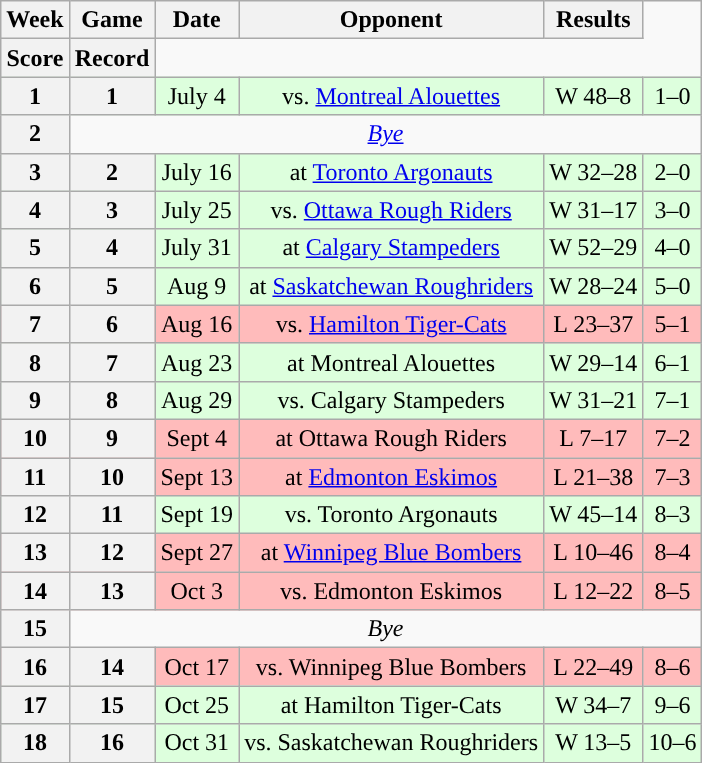<table class="wikitable" style="text-align:center">
<tr>
<th>Week</th>
<th>Game</th>
<th>Date</th>
<th>Opponent</th>
<th>Results</th>
</tr>
<tr>
<th>Score</th>
<th>Record</th>
</tr>
<tr style="background:#ddffdd">
<th>1</th>
<th>1</th>
<td>July 4</td>
<td>vs. <a href='#'>Montreal Alouettes</a></td>
<td>W 48–8</td>
<td>1–0</td>
</tr>
<tr>
<th>2</th>
<td colspan=7><em><a href='#'>Bye</a></em></td>
</tr>
<tr style="background:#ddffdd">
<th>3</th>
<th>2</th>
<td>July 16</td>
<td>at <a href='#'>Toronto Argonauts</a></td>
<td>W 32–28</td>
<td>2–0</td>
</tr>
<tr style="background:#ddffdd">
<th>4</th>
<th>3</th>
<td>July 25</td>
<td>vs. <a href='#'>Ottawa Rough Riders</a></td>
<td>W 31–17</td>
<td>3–0</td>
</tr>
<tr style="background:#ddffdd">
<th>5</th>
<th>4</th>
<td>July 31</td>
<td>at <a href='#'>Calgary Stampeders</a></td>
<td>W 52–29</td>
<td>4–0</td>
</tr>
<tr style="background:#ddffdd">
<th>6</th>
<th>5</th>
<td>Aug 9</td>
<td>at <a href='#'>Saskatchewan Roughriders</a></td>
<td>W 28–24</td>
<td>5–0</td>
</tr>
<tr style="background:#ffbbbb">
<th>7</th>
<th>6</th>
<td>Aug 16</td>
<td>vs. <a href='#'>Hamilton Tiger-Cats</a></td>
<td>L 23–37</td>
<td>5–1</td>
</tr>
<tr style="background:#ddffdd">
<th>8</th>
<th>7</th>
<td>Aug 23</td>
<td>at Montreal Alouettes</td>
<td>W 29–14</td>
<td>6–1</td>
</tr>
<tr style="background:#ddffdd">
<th>9</th>
<th>8</th>
<td>Aug 29</td>
<td>vs. Calgary Stampeders</td>
<td>W 31–21</td>
<td>7–1</td>
</tr>
<tr style="background:#ffbbbb">
<th>10</th>
<th>9</th>
<td>Sept 4</td>
<td>at Ottawa Rough Riders</td>
<td>L 7–17</td>
<td>7–2</td>
</tr>
<tr style="background:#ffbbbb">
<th>11</th>
<th>10</th>
<td>Sept 13</td>
<td>at <a href='#'>Edmonton Eskimos</a></td>
<td>L 21–38</td>
<td>7–3</td>
</tr>
<tr style="background:#ddffdd">
<th>12</th>
<th>11</th>
<td>Sept 19</td>
<td>vs. Toronto Argonauts</td>
<td>W 45–14</td>
<td>8–3</td>
</tr>
<tr style="background:#ffbbbb">
<th>13</th>
<th>12</th>
<td>Sept 27</td>
<td>at <a href='#'>Winnipeg Blue Bombers</a></td>
<td>L 10–46</td>
<td>8–4</td>
</tr>
<tr style="background:#ffbbbb">
<th>14</th>
<th>13</th>
<td>Oct 3</td>
<td>vs. Edmonton Eskimos</td>
<td>L 12–22</td>
<td>8–5</td>
</tr>
<tr>
<th>15</th>
<td colspan=7><em>Bye</em></td>
</tr>
<tr style="background:#ffbbbb">
<th>16</th>
<th>14</th>
<td>Oct 17</td>
<td>vs. Winnipeg Blue Bombers</td>
<td>L 22–49</td>
<td>8–6</td>
</tr>
<tr style="background:#ddffdd">
<th>17</th>
<th>15</th>
<td>Oct 25</td>
<td>at Hamilton Tiger-Cats</td>
<td>W 34–7</td>
<td>9–6</td>
</tr>
<tr style="background:#ddffdd">
<th>18</th>
<th>16</th>
<td>Oct 31</td>
<td>vs. Saskatchewan Roughriders</td>
<td>W 13–5</td>
<td>10–6</td>
</tr>
</table>
